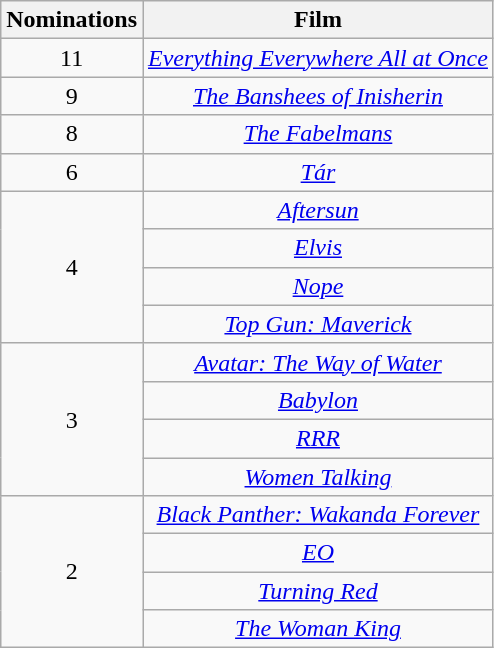<table class="wikitable plainrowheaders" style="text-align:center;">
<tr>
<th scope="col" style="width: 55px;">Nominations</th>
<th scope="col" style="text-align:center;">Film</th>
</tr>
<tr>
<td scope=row style="text-align:center">11</td>
<td><em><a href='#'>Everything Everywhere All at Once</a></em></td>
</tr>
<tr>
<td scope=row style="text-align:center">9</td>
<td><em><a href='#'>The Banshees of Inisherin</a></em></td>
</tr>
<tr>
<td scope=row style="text-align:center">8</td>
<td><em><a href='#'>The Fabelmans</a></em></td>
</tr>
<tr>
<td scope=row style="text-align:center">6</td>
<td><em><a href='#'>Tár</a></em></td>
</tr>
<tr>
<td scope=row style="text-align:center" rowspan="4">4</td>
<td><em><a href='#'>Aftersun</a></em></td>
</tr>
<tr>
<td><em><a href='#'>Elvis</a></em></td>
</tr>
<tr>
<td><em><a href='#'>Nope</a></em></td>
</tr>
<tr>
<td><em><a href='#'>Top Gun: Maverick</a></em></td>
</tr>
<tr>
<td scope=row style="text-align:center" rowspan="4">3</td>
<td><em><a href='#'>Avatar: The Way of Water</a></em></td>
</tr>
<tr>
<td><em><a href='#'>Babylon</a></em></td>
</tr>
<tr>
<td><em><a href='#'>RRR</a></em></td>
</tr>
<tr>
<td><em><a href='#'>Women Talking</a></em></td>
</tr>
<tr>
<td scope=row style="text-align:center" rowspan="4">2</td>
<td><em><a href='#'>Black Panther: Wakanda Forever</a></em></td>
</tr>
<tr>
<td><em><a href='#'>EO</a></em></td>
</tr>
<tr>
<td><em><a href='#'>Turning Red</a></em></td>
</tr>
<tr>
<td><em><a href='#'>The Woman King</a></em></td>
</tr>
</table>
